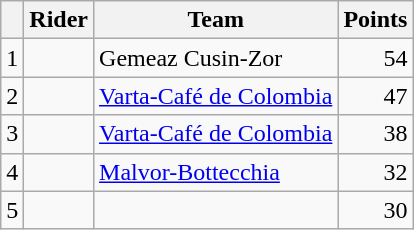<table class="wikitable">
<tr>
<th></th>
<th>Rider</th>
<th>Team</th>
<th>Points</th>
</tr>
<tr>
<td>1</td>
<td> </td>
<td>Gemeaz Cusin-Zor</td>
<td align=right>54</td>
</tr>
<tr>
<td>2</td>
<td></td>
<td><a href='#'>Varta-Café de Colombia</a></td>
<td align=right>47</td>
</tr>
<tr>
<td>3</td>
<td></td>
<td><a href='#'>Varta-Café de Colombia</a></td>
<td align=right>38</td>
</tr>
<tr>
<td>4</td>
<td></td>
<td><a href='#'>Malvor-Bottecchia</a></td>
<td align=right>32</td>
</tr>
<tr>
<td>5</td>
<td></td>
<td></td>
<td align=right>30</td>
</tr>
</table>
